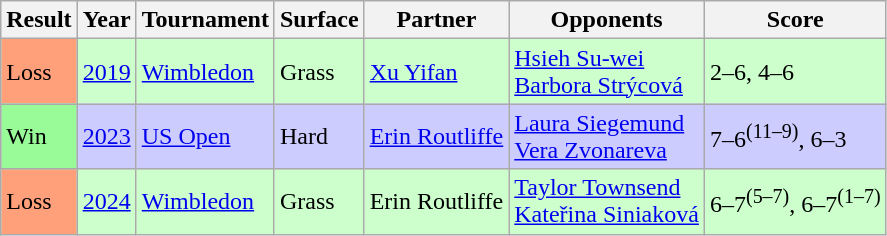<table class="sortable wikitable">
<tr>
<th>Result</th>
<th>Year</th>
<th>Tournament</th>
<th>Surface</th>
<th>Partner</th>
<th>Opponents</th>
<th class="unsortable">Score</th>
</tr>
<tr style="background:#cfc;">
<td style="background:#ffa07a;">Loss</td>
<td><a href='#'>2019</a></td>
<td><a href='#'>Wimbledon</a></td>
<td>Grass</td>
<td> <a href='#'>Xu Yifan</a></td>
<td> <a href='#'>Hsieh Su-wei</a> <br>  <a href='#'>Barbora Strýcová</a></td>
<td>2–6, 4–6</td>
</tr>
<tr style="background:#ccf;">
<td style="background:#98fb98;">Win</td>
<td><a href='#'>2023</a></td>
<td><a href='#'>US Open</a></td>
<td>Hard</td>
<td> <a href='#'>Erin Routliffe</a></td>
<td> <a href='#'>Laura Siegemund</a> <br>  <a href='#'>Vera Zvonareva</a></td>
<td>7–6<sup>(11–9)</sup>, 6–3</td>
</tr>
<tr style="background:#cfc;">
<td style="background:#ffa07a;">Loss</td>
<td><a href='#'>2024</a></td>
<td><a href='#'>Wimbledon</a></td>
<td>Grass</td>
<td> Erin Routliffe</td>
<td> <a href='#'>Taylor Townsend</a> <br>  <a href='#'>Kateřina Siniaková</a></td>
<td>6–7<sup>(5–7)</sup>, 6–7<sup>(1–7)</sup></td>
</tr>
</table>
